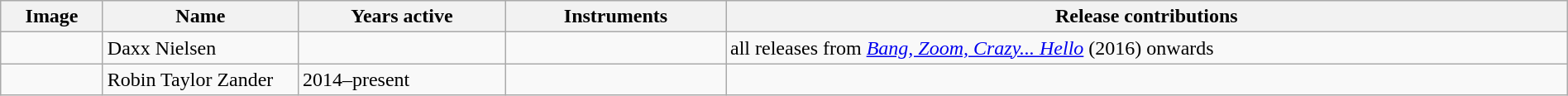<table class="wikitable" width="100%" border="1">
<tr>
<th width="75">Image</th>
<th width="150">Name</th>
<th width="160">Years active</th>
<th width="170">Instruments</th>
<th>Release contributions</th>
</tr>
<tr>
<td></td>
<td>Daxx Nielsen</td>
<td></td>
<td></td>
<td>all releases from <em><a href='#'>Bang, Zoom, Crazy... Hello</a></em> (2016) onwards</td>
</tr>
<tr>
<td></td>
<td>Robin Taylor Zander</td>
<td>2014–present </td>
<td></td>
<td></td>
</tr>
</table>
